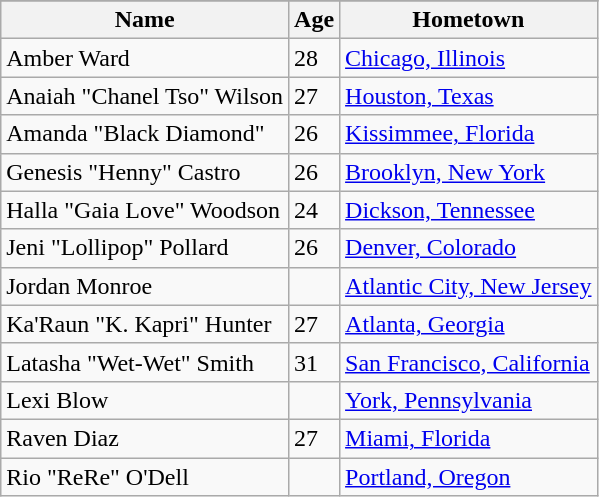<table class="wikitable">
<tr>
</tr>
<tr>
<th>Name</th>
<th>Age</th>
<th>Hometown</th>
</tr>
<tr>
<td>Amber Ward</td>
<td>28</td>
<td><a href='#'>Chicago, Illinois</a></td>
</tr>
<tr>
<td>Anaiah "Chanel Tso" Wilson</td>
<td>27</td>
<td><a href='#'>Houston, Texas</a></td>
</tr>
<tr>
<td>Amanda "Black Diamond"</td>
<td>26</td>
<td><a href='#'>Kissimmee, Florida</a></td>
</tr>
<tr>
<td>Genesis "Henny" Castro</td>
<td>26</td>
<td><a href='#'>Brooklyn, New York</a></td>
</tr>
<tr>
<td>Halla "Gaia Love" Woodson</td>
<td>24</td>
<td><a href='#'>Dickson, Tennessee</a></td>
</tr>
<tr>
<td>Jeni "Lollipop" Pollard</td>
<td>26</td>
<td><a href='#'>Denver, Colorado</a></td>
</tr>
<tr>
<td>Jordan Monroe</td>
<td></td>
<td><a href='#'>Atlantic City, New Jersey</a></td>
</tr>
<tr>
<td>Ka'Raun "K. Kapri" Hunter</td>
<td>27</td>
<td><a href='#'>Atlanta, Georgia</a></td>
</tr>
<tr>
<td>Latasha "Wet-Wet" Smith</td>
<td>31</td>
<td><a href='#'>San Francisco, California</a></td>
</tr>
<tr>
<td>Lexi Blow</td>
<td></td>
<td><a href='#'>York, Pennsylvania</a></td>
</tr>
<tr>
<td>Raven Diaz</td>
<td>27</td>
<td><a href='#'>Miami, Florida</a></td>
</tr>
<tr>
<td>Rio "ReRe" O'Dell</td>
<td></td>
<td><a href='#'>Portland, Oregon</a></td>
</tr>
</table>
